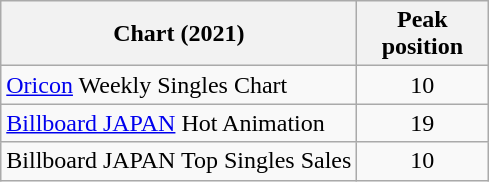<table class="wikitable plainrowheaders" style="text-align:center;">
<tr>
<th>Chart (2021)</th>
<th style="width:5em;">Peak position</th>
</tr>
<tr>
<td style="text-align:left;"><a href='#'>Oricon</a> Weekly Singles Chart</td>
<td>10</td>
</tr>
<tr>
<td style="text-align:left;"><a href='#'>Billboard JAPAN</a> Hot Animation</td>
<td>19</td>
</tr>
<tr>
<td style="text-align:left;">Billboard JAPAN Top Singles Sales</td>
<td>10</td>
</tr>
</table>
